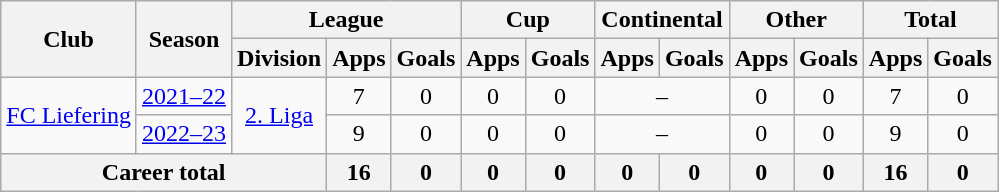<table class="wikitable" style="text-align: center">
<tr>
<th rowspan="2">Club</th>
<th rowspan="2">Season</th>
<th colspan="3">League</th>
<th colspan="2">Cup</th>
<th colspan="2">Continental</th>
<th colspan="2">Other</th>
<th colspan="2">Total</th>
</tr>
<tr>
<th>Division</th>
<th>Apps</th>
<th>Goals</th>
<th>Apps</th>
<th>Goals</th>
<th>Apps</th>
<th>Goals</th>
<th>Apps</th>
<th>Goals</th>
<th>Apps</th>
<th>Goals</th>
</tr>
<tr>
<td rowspan="2"><a href='#'>FC Liefering</a></td>
<td><a href='#'>2021–22</a></td>
<td rowspan="2"><a href='#'>2. Liga</a></td>
<td>7</td>
<td>0</td>
<td>0</td>
<td>0</td>
<td colspan="2">–</td>
<td>0</td>
<td>0</td>
<td>7</td>
<td>0</td>
</tr>
<tr>
<td><a href='#'>2022–23</a></td>
<td>9</td>
<td>0</td>
<td>0</td>
<td>0</td>
<td colspan="2">–</td>
<td>0</td>
<td>0</td>
<td>9</td>
<td>0</td>
</tr>
<tr>
<th colspan="3"><strong>Career total</strong></th>
<th>16</th>
<th>0</th>
<th>0</th>
<th>0</th>
<th>0</th>
<th>0</th>
<th>0</th>
<th>0</th>
<th>16</th>
<th>0</th>
</tr>
</table>
